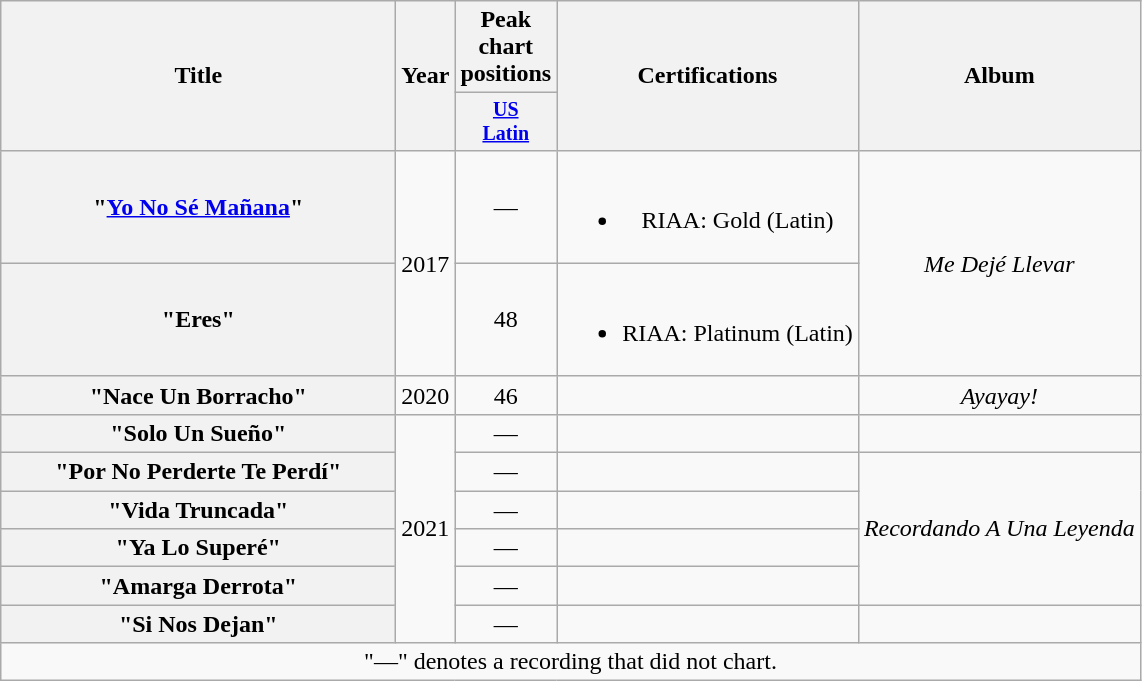<table class="wikitable plainrowheaders" style="text-align:center;">
<tr>
<th scope="col" rowspan="2" style="width:16em;">Title</th>
<th rowspan="2">Year</th>
<th colspan="1">Peak chart positions</th>
<th rowspan="2">Certifications</th>
<th rowspan="2">Album</th>
</tr>
<tr style="font-size:smaller;">
<th scope="col" style="width:3em;"><a href='#'>US<br>Latin</a><br></th>
</tr>
<tr>
<th scope="row">"<a href='#'>Yo No Sé Mañana</a>"</th>
<td rowspan="2">2017</td>
<td>—</td>
<td><br><ul><li>RIAA: Gold (Latin)</li></ul></td>
<td rowspan="2"><em>Me Dejé Llevar</em></td>
</tr>
<tr>
<th scope="row">"Eres"</th>
<td>48</td>
<td><br><ul><li>RIAA: Platinum (Latin)</li></ul></td>
</tr>
<tr>
<th scope="row">"Nace Un Borracho"</th>
<td>2020</td>
<td>46</td>
<td></td>
<td><em>Ayayay!</em></td>
</tr>
<tr>
<th scope="row">"Solo Un Sueño"</th>
<td rowspan="6">2021</td>
<td>—</td>
<td></td>
<td></td>
</tr>
<tr>
<th scope="row">"Por No Perderte Te Perdí" <br></th>
<td>—</td>
<td></td>
<td rowspan="4"><em>Recordando A Una Leyenda</em></td>
</tr>
<tr>
<th scope="row">"Vida Truncada" <br></th>
<td>—</td>
<td></td>
</tr>
<tr>
<th scope="row">"Ya Lo Superé" <br></th>
<td>—</td>
<td></td>
</tr>
<tr>
<th scope="row">"Amarga Derrota" <br></th>
<td>—</td>
<td></td>
</tr>
<tr>
<th scope="row">"Si Nos Dejan"<br></th>
<td>—</td>
<td></td>
<td></td>
</tr>
<tr>
<td colspan="10">"—" denotes a recording that did not chart.</td>
</tr>
</table>
